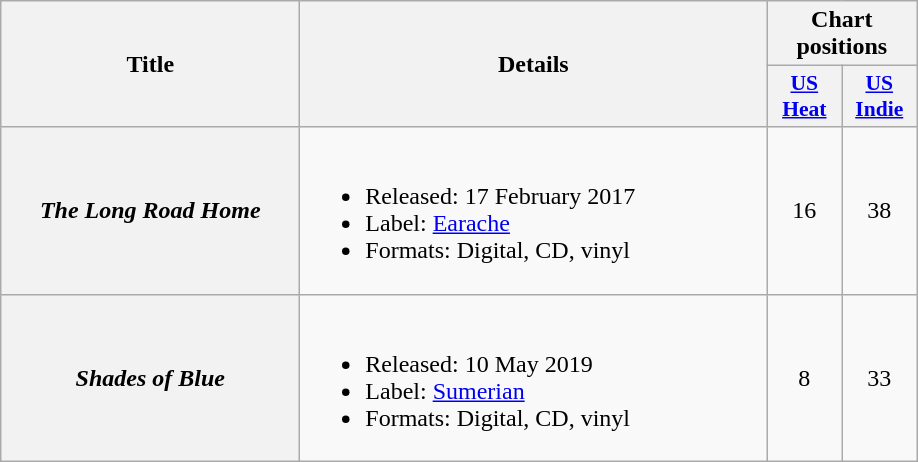<table class="wikitable plainrowheaders">
<tr>
<th scope="col" rowspan="2" style="width:12em;">Title</th>
<th scope="col" rowspan="2" style="width:19em;">Details</th>
<th scope="col" colspan="2">Chart positions</th>
</tr>
<tr>
<th scope="col" style="width:3em;font-size:90%;"><a href='#'>US Heat</a><br></th>
<th scope="col" style="width:3em;font-size:90%;"><a href='#'>US Indie</a><br></th>
</tr>
<tr>
<th scope="row"><em>The Long Road Home</em></th>
<td><br><ul><li>Released: 17 February 2017</li><li>Label: <a href='#'>Earache</a></li><li>Formats: Digital, CD, vinyl</li></ul></td>
<td style="text-align:center;">16</td>
<td style="text-align:center;">38</td>
</tr>
<tr>
<th scope="row"><em>Shades of Blue</em></th>
<td><br><ul><li>Released: 10 May 2019</li><li>Label: <a href='#'>Sumerian</a></li><li>Formats: Digital, CD, vinyl</li></ul></td>
<td style="text-align:center;">8</td>
<td style="text-align:center;">33</td>
</tr>
</table>
